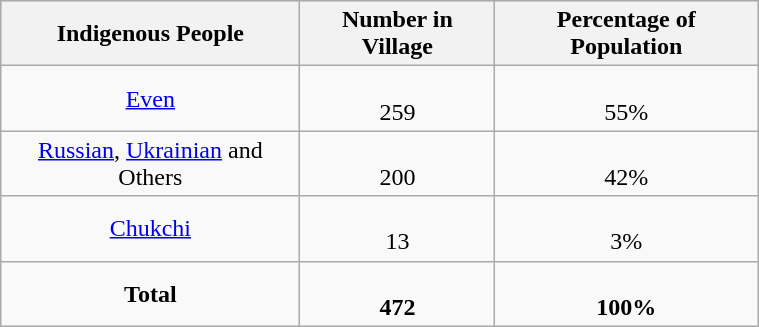<table class="wikitable" style="width:40%" align="center">
<tr bgcolor="#CCCCFF" align="centre">
<th>Indigenous People</th>
<th>Number in Village</th>
<th>Percentage of Population</th>
</tr>
<tr style="text-align:center;">
<td><a href='#'>Even</a><br></td>
<td><br>259</td>
<td><br>55%</td>
</tr>
<tr style="text-align:center;">
<td><a href='#'>Russian</a>, <a href='#'>Ukrainian</a> and Others<br></td>
<td><br>200</td>
<td><br>42%</td>
</tr>
<tr style="text-align:center;">
<td><a href='#'>Chukchi</a><br></td>
<td><br>13</td>
<td><br>3%</td>
</tr>
<tr style="text-align:center;">
<td><strong>Total</strong><br></td>
<td><br><strong>472</strong></td>
<td><br><strong>100%</strong></td>
</tr>
</table>
